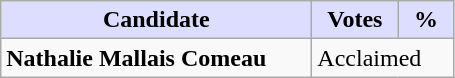<table class="wikitable">
<tr>
<th style="background:#ddf; width:200px;">Candidate</th>
<th style="background:#ddf; width:50px;">Votes</th>
<th style="background:#ddf; width:30px;">%</th>
</tr>
<tr>
<td><strong>Nathalie Mallais Comeau</strong></td>
<td colspan="2">Acclaimed</td>
</tr>
</table>
